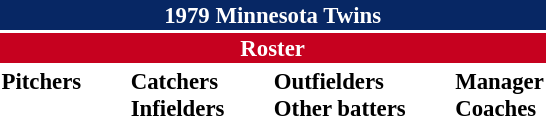<table class="toccolours" style="font-size: 95%;">
<tr>
<th colspan="10" style="background-color: #072764; color: white; text-align: center;">1979 Minnesota Twins</th>
</tr>
<tr>
<td colspan="10" style="background-color: #c6011f; color: white; text-align: center;"><strong>Roster</strong></td>
</tr>
<tr>
<td valign="top"><strong>Pitchers</strong><br>













</td>
<td width="25px"></td>
<td valign="top"><strong>Catchers</strong><br>

<strong>Infielders</strong>








</td>
<td width="25px"></td>
<td valign="top"><strong>Outfielders</strong><br>







<strong>Other batters</strong>

</td>
<td width="25px"></td>
<td valign="top"><strong>Manager</strong><br>
<strong>Coaches</strong>



</td>
</tr>
<tr>
</tr>
</table>
